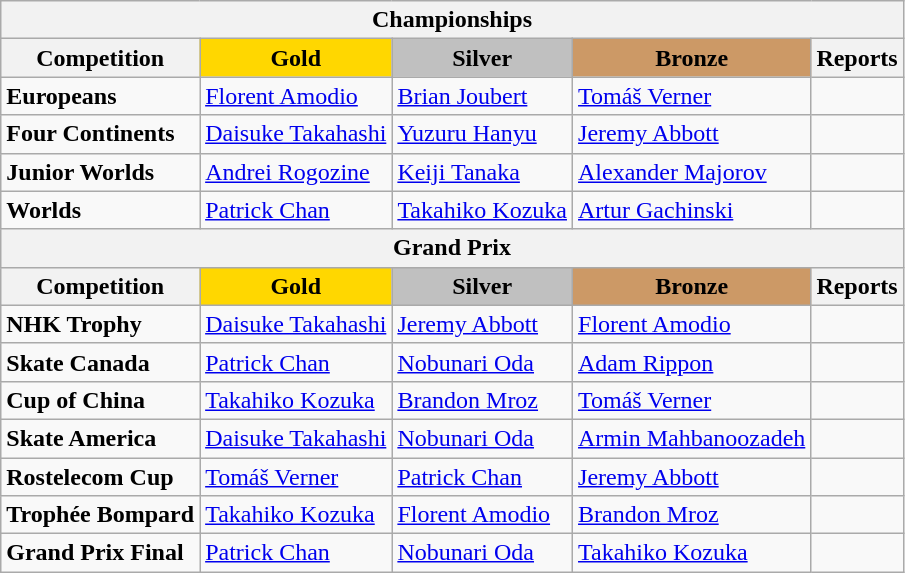<table class="wikitable">
<tr>
<th colspan=5>Championships</th>
</tr>
<tr>
<th>Competition</th>
<td align="center" bgcolor="gold"><strong>Gold</strong></td>
<td align="center" bgcolor="silver"><strong>Silver</strong></td>
<td align="center" bgcolor="cc9966"><strong>Bronze</strong></td>
<th>Reports</th>
</tr>
<tr>
<td><strong>Europeans</strong></td>
<td> <a href='#'>Florent Amodio</a></td>
<td> <a href='#'>Brian Joubert</a></td>
<td> <a href='#'>Tomáš Verner</a></td>
<td></td>
</tr>
<tr>
<td><strong>Four Continents</strong></td>
<td> <a href='#'>Daisuke Takahashi</a></td>
<td> <a href='#'>Yuzuru Hanyu</a></td>
<td> <a href='#'>Jeremy Abbott</a></td>
<td></td>
</tr>
<tr>
<td><strong>Junior Worlds</strong></td>
<td> <a href='#'>Andrei Rogozine</a></td>
<td> <a href='#'>Keiji Tanaka</a></td>
<td> <a href='#'>Alexander Majorov</a></td>
<td></td>
</tr>
<tr>
<td><strong>Worlds</strong></td>
<td> <a href='#'>Patrick Chan</a></td>
<td> <a href='#'>Takahiko Kozuka</a></td>
<td> <a href='#'>Artur Gachinski</a></td>
<td></td>
</tr>
<tr>
<th colspan=5>Grand Prix</th>
</tr>
<tr>
<th>Competition</th>
<td align="center" bgcolor="gold"><strong>Gold</strong></td>
<td align="center" bgcolor="silver"><strong>Silver</strong></td>
<td align="center" bgcolor="cc9966"><strong>Bronze</strong></td>
<th>Reports</th>
</tr>
<tr>
<td><strong>NHK Trophy</strong></td>
<td> <a href='#'>Daisuke Takahashi</a></td>
<td> <a href='#'>Jeremy Abbott</a></td>
<td> <a href='#'>Florent Amodio</a></td>
<td></td>
</tr>
<tr>
<td><strong>Skate Canada</strong></td>
<td> <a href='#'>Patrick Chan</a></td>
<td> <a href='#'>Nobunari Oda</a></td>
<td> <a href='#'>Adam Rippon</a></td>
<td></td>
</tr>
<tr>
<td><strong>Cup of China</strong></td>
<td> <a href='#'>Takahiko Kozuka</a></td>
<td> <a href='#'>Brandon Mroz</a></td>
<td> <a href='#'>Tomáš Verner</a></td>
<td></td>
</tr>
<tr>
<td><strong>Skate America</strong></td>
<td> <a href='#'>Daisuke Takahashi</a></td>
<td> <a href='#'>Nobunari Oda</a></td>
<td> <a href='#'>Armin Mahbanoozadeh</a></td>
<td></td>
</tr>
<tr>
<td><strong>Rostelecom Cup</strong></td>
<td> <a href='#'>Tomáš Verner</a></td>
<td> <a href='#'>Patrick Chan</a></td>
<td> <a href='#'>Jeremy Abbott</a></td>
<td></td>
</tr>
<tr>
<td><strong>Trophée Bompard</strong></td>
<td> <a href='#'>Takahiko Kozuka</a></td>
<td> <a href='#'>Florent Amodio</a></td>
<td> <a href='#'>Brandon Mroz</a></td>
<td></td>
</tr>
<tr>
<td><strong>Grand Prix Final</strong></td>
<td> <a href='#'>Patrick Chan</a></td>
<td> <a href='#'>Nobunari Oda</a></td>
<td> <a href='#'>Takahiko Kozuka</a></td>
<td></td>
</tr>
</table>
